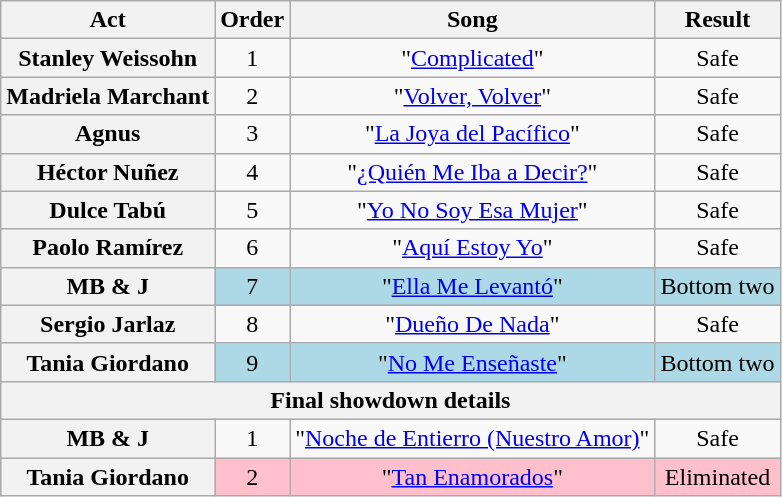<table class="wikitable plainrowheaders" style="text-align:center">
<tr>
<th>Act</th>
<th>Order</th>
<th>Song</th>
<th>Result</th>
</tr>
<tr>
<th>Stanley Weissohn</th>
<td>1</td>
<td>"<a href='#'>Complicated</a>"</td>
<td>Safe</td>
</tr>
<tr>
<th>Madriela Marchant</th>
<td>2</td>
<td>"<a href='#'>Volver, Volver</a>"</td>
<td>Safe</td>
</tr>
<tr>
<th>Agnus</th>
<td>3</td>
<td>"<a href='#'>La Joya del Pacífico</a>"</td>
<td>Safe</td>
</tr>
<tr>
<th>Héctor Nuñez</th>
<td>4</td>
<td>"<a href='#'>¿Quién Me Iba a Decir?</a>"</td>
<td>Safe</td>
</tr>
<tr>
<th>Dulce Tabú</th>
<td>5</td>
<td>"<a href='#'>Yo No Soy Esa Mujer</a>"</td>
<td>Safe</td>
</tr>
<tr>
<th>Paolo Ramírez</th>
<td>6</td>
<td>"<a href='#'>Aquí Estoy Yo</a>"</td>
<td>Safe</td>
</tr>
<tr bgcolor="lightblue">
<th>MB & J</th>
<td>7</td>
<td>"<a href='#'>Ella Me Levantó</a>"</td>
<td>Bottom two</td>
</tr>
<tr>
<th>Sergio Jarlaz</th>
<td>8</td>
<td>"<a href='#'>Dueño De Nada</a>"</td>
<td>Safe</td>
</tr>
<tr bgcolor="lightblue">
<th>Tania Giordano</th>
<td>9</td>
<td>"<a href='#'>No Me Enseñaste</a>"</td>
<td>Bottom two</td>
</tr>
<tr>
<th colspan="6">Final showdown details</th>
</tr>
<tr>
<th>MB & J</th>
<td>1</td>
<td>"<a href='#'>Noche de Entierro (Nuestro Amor)</a>"</td>
<td>Safe</td>
</tr>
<tr bgcolor="pink">
<th>Tania Giordano</th>
<td>2</td>
<td>"<a href='#'>Tan Enamorados</a>"</td>
<td>Eliminated</td>
</tr>
</table>
